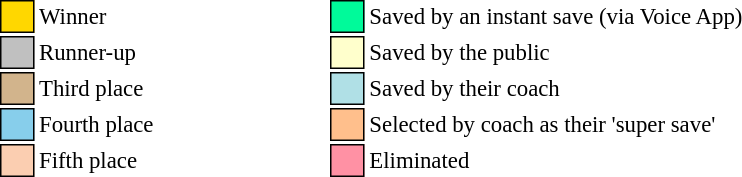<table class="toccolours" style="font-size: 95%; white-space: nowrap; float:left">
<tr>
<td style="background: gold; border:1px solid black">     </td>
<td>Winner</td>
<td>     </td>
<td>     </td>
<td>     </td>
<td>     </td>
<td>     </td>
<td style="background:#00FA9A; border:1px solid black">     </td>
<td>Saved by an instant save (via Voice App)</td>
</tr>
<tr>
<td style="background: silver; border:1px solid black">     </td>
<td>Runner-up</td>
<td>     </td>
<td>     </td>
<td>     </td>
<td>     </td>
<td>     </td>
<td style="background:#FFFFCC; border:1px solid black">     </td>
<td>Saved by the public</td>
</tr>
<tr>
<td style="background: tan; border:1px solid black">     </td>
<td>Third place</td>
<td>     </td>
<td>     </td>
<td>     </td>
<td>     </td>
<td>     </td>
<td style="background:#B0E0E6; border:1px solid black">     </td>
<td>Saved by their coach</td>
</tr>
<tr>
<td style="background: skyblue; border:1px solid black">     </td>
<td>Fourth place</td>
<td>     </td>
<td>     </td>
<td>     </td>
<td>     </td>
<td>     </td>
<td style="background:#FFBF8C; border:1px solid black">     </td>
<td>Selected by coach as their 'super save'</td>
</tr>
<tr>
<td style="background:#fbceb1; border:1px solid black">     </td>
<td>Fifth place</td>
<td>     </td>
<td>     </td>
<td>     </td>
<td>     </td>
<td>     </td>
<td style="background:#FF91A4; border:1px solid black">     </td>
<td>Eliminated</td>
</tr>
</table>
